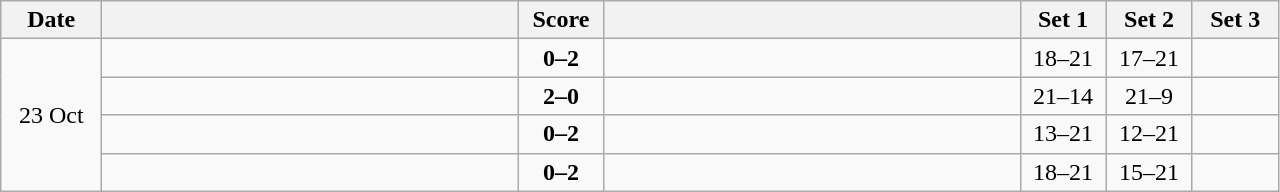<table class="wikitable" style="text-align: center;">
<tr>
<th width="60">Date</th>
<th align="right" width="270"></th>
<th width="50">Score</th>
<th align="left" width="270"></th>
<th width="50">Set 1</th>
<th width="50">Set 2</th>
<th width="50">Set 3</th>
</tr>
<tr>
<td rowspan=4>23 Oct</td>
<td align=left></td>
<td align=center><strong>0–2</strong></td>
<td align=left><strong></strong></td>
<td>18–21</td>
<td>17–21</td>
<td></td>
</tr>
<tr>
<td align=left><strong></strong></td>
<td align=center><strong>2–0</strong></td>
<td align=left></td>
<td>21–14</td>
<td>21–9</td>
<td></td>
</tr>
<tr>
<td align=left></td>
<td align=center><strong>0–2</strong></td>
<td align=left><strong></strong></td>
<td>13–21</td>
<td>12–21</td>
<td></td>
</tr>
<tr>
<td align=left></td>
<td align=center><strong>0–2</strong></td>
<td align=left><strong></strong></td>
<td>18–21</td>
<td>15–21</td>
<td></td>
</tr>
</table>
